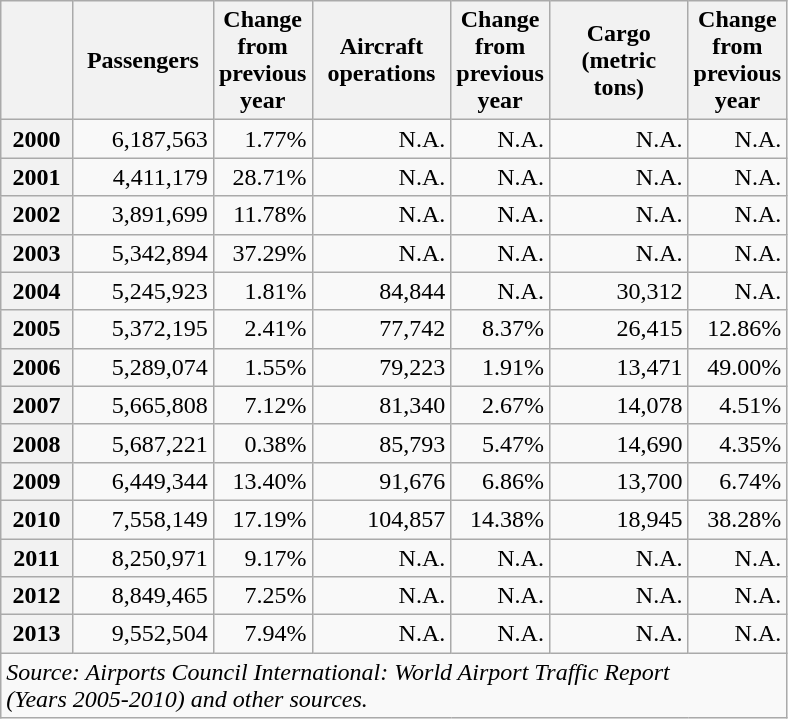<table class="wikitable"  style="text-align:right; width:525px">
<tr>
<th style="width:50px"></th>
<th style="width:100px">Passengers</th>
<th style="width:50px">Change from previous year</th>
<th style="width:100px">Aircraft operations</th>
<th style="width:50px">Change from previous year</th>
<th style="width:125px">Cargo<br>(metric tons)</th>
<th style="width:50px">Change from previous year</th>
</tr>
<tr>
<th>2000</th>
<td>6,187,563</td>
<td> 1.77%</td>
<td>N.A.</td>
<td>N.A.</td>
<td>N.A.</td>
<td>N.A.</td>
</tr>
<tr>
<th>2001</th>
<td>4,411,179</td>
<td>28.71%</td>
<td>N.A.</td>
<td>N.A.</td>
<td>N.A.</td>
<td>N.A.</td>
</tr>
<tr>
<th>2002</th>
<td>3,891,699</td>
<td>11.78%</td>
<td>N.A.</td>
<td>N.A.</td>
<td>N.A.</td>
<td>N.A.</td>
</tr>
<tr>
<th>2003</th>
<td>5,342,894</td>
<td>37.29%</td>
<td>N.A.</td>
<td>N.A.</td>
<td>N.A.</td>
<td>N.A.</td>
</tr>
<tr>
<th>2004</th>
<td>5,245,923</td>
<td> 1.81%</td>
<td>84,844</td>
<td>N.A.</td>
<td>30,312</td>
<td>N.A.</td>
</tr>
<tr>
<th>2005</th>
<td>5,372,195</td>
<td> 2.41%</td>
<td>77,742</td>
<td> 8.37%</td>
<td>26,415</td>
<td>12.86%</td>
</tr>
<tr>
<th>2006</th>
<td>5,289,074</td>
<td> 1.55%</td>
<td>79,223</td>
<td> 1.91%</td>
<td>13,471</td>
<td>49.00%</td>
</tr>
<tr>
<th>2007</th>
<td>5,665,808</td>
<td> 7.12%</td>
<td>81,340</td>
<td> 2.67%</td>
<td>14,078</td>
<td> 4.51%</td>
</tr>
<tr>
<th>2008</th>
<td>5,687,221</td>
<td> 0.38%</td>
<td>85,793</td>
<td> 5.47%</td>
<td>14,690</td>
<td> 4.35%</td>
</tr>
<tr>
<th>2009</th>
<td>6,449,344</td>
<td>13.40%</td>
<td>91,676</td>
<td> 6.86%</td>
<td>13,700</td>
<td> 6.74%</td>
</tr>
<tr>
<th>2010</th>
<td>7,558,149</td>
<td>17.19%</td>
<td>104,857</td>
<td>14.38%</td>
<td>18,945</td>
<td>38.28%</td>
</tr>
<tr>
<th>2011</th>
<td>8,250,971</td>
<td> 9.17%</td>
<td>N.A.</td>
<td>N.A.</td>
<td>N.A.</td>
<td>N.A.</td>
</tr>
<tr>
<th>2012</th>
<td>8,849,465</td>
<td> 7.25%</td>
<td>N.A.</td>
<td>N.A.</td>
<td>N.A.</td>
<td>N.A.</td>
</tr>
<tr>
<th>2013</th>
<td>9,552,504</td>
<td> 7.94%</td>
<td>N.A.</td>
<td>N.A.</td>
<td>N.A.</td>
<td>N.A.</td>
</tr>
<tr>
<td colspan="7" style="text-align:left;"><em>Source: Airports Council International: World Airport Traffic Report<br>(Years 2005-2010) and other sources.</em></td>
</tr>
</table>
